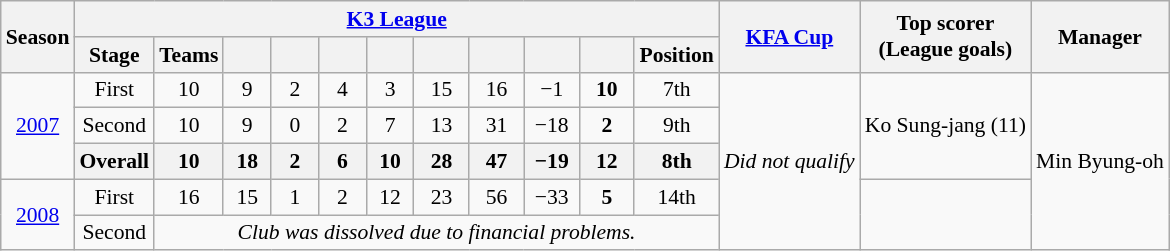<table class="wikitable" style="text-align:center; font-size:90%;">
<tr>
<th rowspan=2>Season</th>
<th colspan=11><a href='#'>K3 League</a></th>
<th rowspan=2><a href='#'>KFA Cup</a></th>
<th rowspan=2>Top scorer <br> (League goals)</th>
<th rowspan=2>Manager</th>
</tr>
<tr>
<th>Stage</th>
<th>Teams</th>
<th width=25></th>
<th width=25></th>
<th width=25></th>
<th width=25></th>
<th width=30></th>
<th width=30></th>
<th width=30></th>
<th width=30></th>
<th>Position</th>
</tr>
<tr>
<td rowspan=3><a href='#'>2007</a></td>
<td>First</td>
<td>10</td>
<td>9</td>
<td>2</td>
<td>4</td>
<td>3</td>
<td>15</td>
<td>16</td>
<td>−1</td>
<td><strong>10</strong></td>
<td>7th</td>
<td rowspan=5><em>Did not qualify</em></td>
<td rowspan=3> Ko Sung-jang (11)</td>
<td rowspan=5> Min Byung-oh</td>
</tr>
<tr>
<td>Second</td>
<td>10</td>
<td>9</td>
<td>0</td>
<td>2</td>
<td>7</td>
<td>13</td>
<td>31</td>
<td>−18</td>
<td><strong>2</strong></td>
<td>9th</td>
</tr>
<tr>
<th>Overall</th>
<th>10</th>
<th>18</th>
<th>2</th>
<th>6</th>
<th>10</th>
<th>28</th>
<th>47</th>
<th>−19</th>
<th><strong>12</strong></th>
<th>8th</th>
</tr>
<tr>
<td rowspan=2><a href='#'>2008</a></td>
<td>First</td>
<td>16</td>
<td>15</td>
<td>1</td>
<td>2</td>
<td>12</td>
<td>23</td>
<td>56</td>
<td>−33</td>
<td><strong>5</strong></td>
<td>14th</td>
<td rowspan=2></td>
</tr>
<tr>
<td>Second</td>
<td colspan=10><em>Club was dissolved due to financial problems.</em></td>
</tr>
</table>
